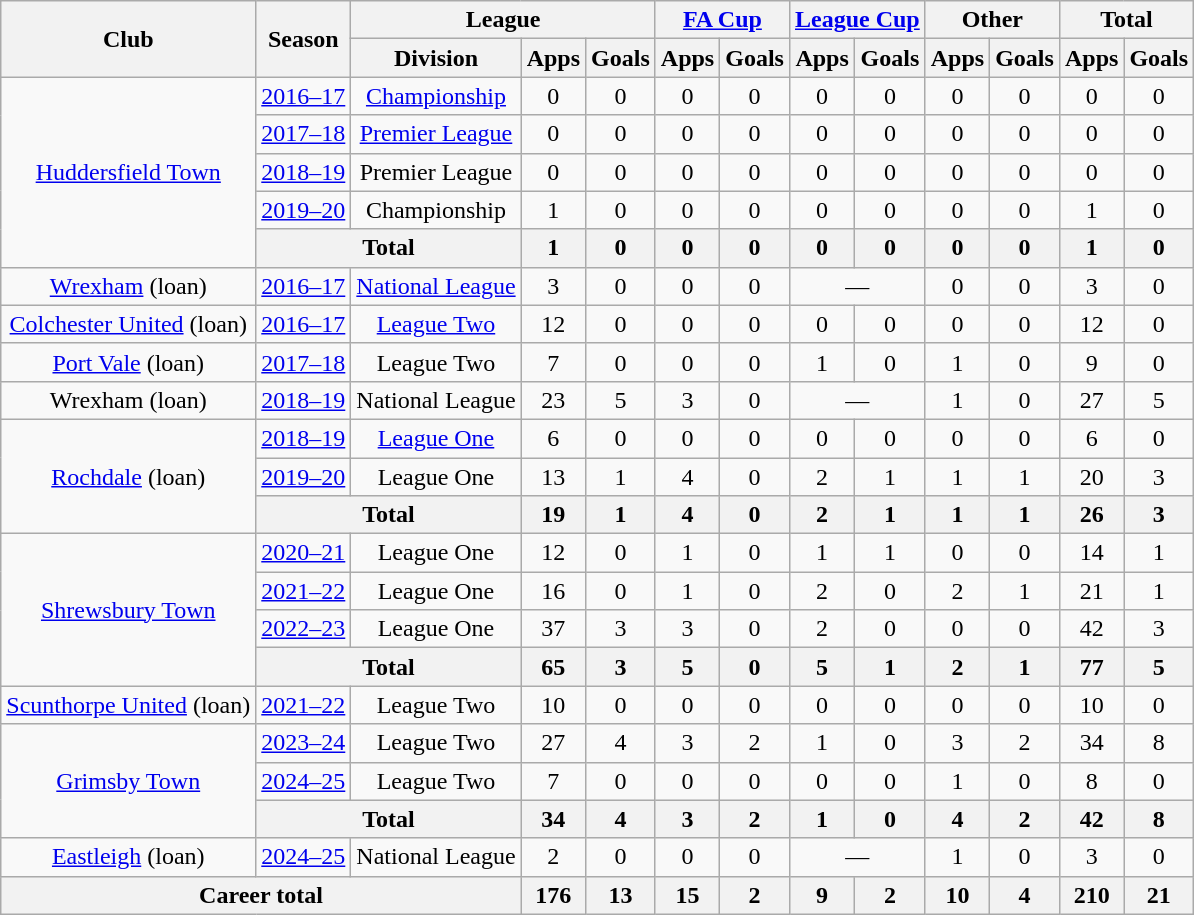<table class=wikitable style="text-align: center">
<tr>
<th rowspan=2>Club</th>
<th rowspan=2>Season</th>
<th colspan=3>League</th>
<th colspan=2><a href='#'>FA Cup</a></th>
<th colspan=2><a href='#'>League Cup</a></th>
<th colspan=2>Other</th>
<th colspan=2>Total</th>
</tr>
<tr>
<th>Division</th>
<th>Apps</th>
<th>Goals</th>
<th>Apps</th>
<th>Goals</th>
<th>Apps</th>
<th>Goals</th>
<th>Apps</th>
<th>Goals</th>
<th>Apps</th>
<th>Goals</th>
</tr>
<tr>
<td rowspan="5"><a href='#'>Huddersfield Town</a></td>
<td><a href='#'>2016–17</a></td>
<td><a href='#'>Championship</a></td>
<td>0</td>
<td>0</td>
<td>0</td>
<td>0</td>
<td>0</td>
<td>0</td>
<td>0</td>
<td>0</td>
<td>0</td>
<td>0</td>
</tr>
<tr>
<td><a href='#'>2017–18</a></td>
<td><a href='#'>Premier League</a></td>
<td>0</td>
<td>0</td>
<td>0</td>
<td>0</td>
<td>0</td>
<td>0</td>
<td>0</td>
<td>0</td>
<td>0</td>
<td>0</td>
</tr>
<tr>
<td><a href='#'>2018–19</a></td>
<td>Premier League</td>
<td>0</td>
<td>0</td>
<td>0</td>
<td>0</td>
<td>0</td>
<td>0</td>
<td>0</td>
<td>0</td>
<td>0</td>
<td>0</td>
</tr>
<tr>
<td><a href='#'>2019–20</a></td>
<td>Championship</td>
<td>1</td>
<td>0</td>
<td>0</td>
<td>0</td>
<td>0</td>
<td>0</td>
<td>0</td>
<td>0</td>
<td>1</td>
<td>0</td>
</tr>
<tr>
<th colspan="2">Total</th>
<th>1</th>
<th>0</th>
<th>0</th>
<th>0</th>
<th>0</th>
<th>0</th>
<th>0</th>
<th>0</th>
<th>1</th>
<th>0</th>
</tr>
<tr>
<td><a href='#'>Wrexham</a> (loan)</td>
<td><a href='#'>2016–17</a></td>
<td><a href='#'>National League</a></td>
<td>3</td>
<td>0</td>
<td>0</td>
<td>0</td>
<td colspan="2">—</td>
<td>0</td>
<td>0</td>
<td>3</td>
<td>0</td>
</tr>
<tr>
<td><a href='#'>Colchester United</a> (loan)</td>
<td><a href='#'>2016–17</a></td>
<td><a href='#'>League Two</a></td>
<td>12</td>
<td>0</td>
<td>0</td>
<td>0</td>
<td>0</td>
<td>0</td>
<td>0</td>
<td>0</td>
<td>12</td>
<td>0</td>
</tr>
<tr>
<td><a href='#'>Port Vale</a> (loan)</td>
<td><a href='#'>2017–18</a></td>
<td>League Two</td>
<td>7</td>
<td>0</td>
<td>0</td>
<td>0</td>
<td>1</td>
<td>0</td>
<td>1</td>
<td>0</td>
<td>9</td>
<td>0</td>
</tr>
<tr>
<td>Wrexham (loan)</td>
<td><a href='#'>2018–19</a></td>
<td>National League</td>
<td>23</td>
<td>5</td>
<td>3</td>
<td>0</td>
<td colspan="2">—</td>
<td>1</td>
<td>0</td>
<td>27</td>
<td>5</td>
</tr>
<tr>
<td rowspan="3"><a href='#'>Rochdale</a> (loan)</td>
<td><a href='#'>2018–19</a></td>
<td><a href='#'>League One</a></td>
<td>6</td>
<td>0</td>
<td>0</td>
<td>0</td>
<td>0</td>
<td>0</td>
<td>0</td>
<td>0</td>
<td>6</td>
<td>0</td>
</tr>
<tr>
<td><a href='#'>2019–20</a></td>
<td>League One</td>
<td>13</td>
<td>1</td>
<td>4</td>
<td>0</td>
<td>2</td>
<td>1</td>
<td>1</td>
<td>1</td>
<td>20</td>
<td>3</td>
</tr>
<tr>
<th colspan="2">Total</th>
<th>19</th>
<th>1</th>
<th>4</th>
<th>0</th>
<th>2</th>
<th>1</th>
<th>1</th>
<th>1</th>
<th>26</th>
<th>3</th>
</tr>
<tr>
<td rowspan="4"><a href='#'>Shrewsbury Town</a></td>
<td><a href='#'>2020–21</a></td>
<td>League One</td>
<td>12</td>
<td>0</td>
<td>1</td>
<td>0</td>
<td>1</td>
<td>1</td>
<td>0</td>
<td>0</td>
<td>14</td>
<td>1</td>
</tr>
<tr>
<td><a href='#'>2021–22</a></td>
<td>League One</td>
<td>16</td>
<td>0</td>
<td>1</td>
<td>0</td>
<td>2</td>
<td>0</td>
<td>2</td>
<td>1</td>
<td>21</td>
<td>1</td>
</tr>
<tr>
<td><a href='#'>2022–23</a></td>
<td>League One</td>
<td>37</td>
<td>3</td>
<td>3</td>
<td>0</td>
<td>2</td>
<td>0</td>
<td>0</td>
<td>0</td>
<td>42</td>
<td>3</td>
</tr>
<tr>
<th colspan="2">Total</th>
<th>65</th>
<th>3</th>
<th>5</th>
<th>0</th>
<th>5</th>
<th>1</th>
<th>2</th>
<th>1</th>
<th>77</th>
<th>5</th>
</tr>
<tr>
<td><a href='#'>Scunthorpe United</a> (loan)</td>
<td><a href='#'>2021–22</a></td>
<td>League Two</td>
<td>10</td>
<td>0</td>
<td>0</td>
<td>0</td>
<td>0</td>
<td>0</td>
<td>0</td>
<td>0</td>
<td>10</td>
<td>0</td>
</tr>
<tr>
<td rowspan="3"><a href='#'>Grimsby Town</a></td>
<td><a href='#'>2023–24</a></td>
<td>League Two</td>
<td>27</td>
<td>4</td>
<td>3</td>
<td>2</td>
<td>1</td>
<td>0</td>
<td>3</td>
<td>2</td>
<td>34</td>
<td>8</td>
</tr>
<tr>
<td><a href='#'>2024–25</a></td>
<td>League Two</td>
<td>7</td>
<td>0</td>
<td>0</td>
<td>0</td>
<td>0</td>
<td>0</td>
<td>1</td>
<td>0</td>
<td>8</td>
<td>0</td>
</tr>
<tr>
<th colspan="2">Total</th>
<th>34</th>
<th>4</th>
<th>3</th>
<th>2</th>
<th>1</th>
<th>0</th>
<th>4</th>
<th>2</th>
<th>42</th>
<th>8</th>
</tr>
<tr>
<td><a href='#'>Eastleigh</a> (loan)</td>
<td><a href='#'>2024–25</a></td>
<td>National League</td>
<td>2</td>
<td>0</td>
<td>0</td>
<td>0</td>
<td colspan="2">—</td>
<td>1</td>
<td>0</td>
<td>3</td>
<td>0</td>
</tr>
<tr>
<th colspan=3>Career total</th>
<th>176</th>
<th>13</th>
<th>15</th>
<th>2</th>
<th>9</th>
<th>2</th>
<th>10</th>
<th>4</th>
<th>210</th>
<th>21</th>
</tr>
</table>
